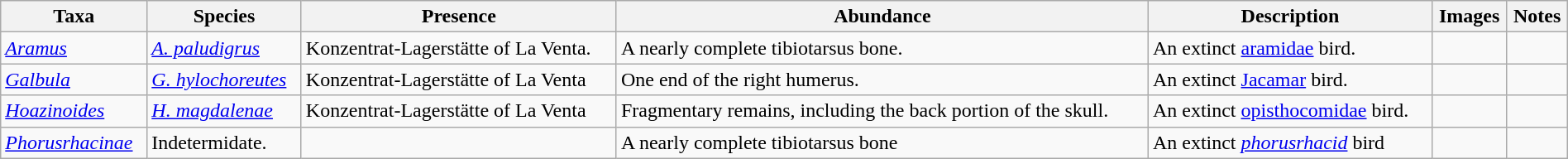<table class="wikitable sortable mw-collapsible" width=100%>
<tr>
<th>Taxa</th>
<th>Species</th>
<th>Presence</th>
<th>Abundance</th>
<th>Description</th>
<th>Images</th>
<th>Notes</th>
</tr>
<tr>
<td><em><a href='#'>Aramus</a></em></td>
<td><em><a href='#'>A. paludigrus</a></em></td>
<td>Konzentrat-Lagerstätte of La Venta.</td>
<td>A nearly complete tibiotarsus bone.</td>
<td>An extinct <a href='#'>aramidae</a> bird.</td>
<td></td>
<td></td>
</tr>
<tr>
<td><em><a href='#'>Galbula</a></em></td>
<td><em><a href='#'>G. hylochoreutes</a></em></td>
<td>Konzentrat-Lagerstätte of La Venta</td>
<td>One end of the right humerus.</td>
<td>An extinct <a href='#'>Jacamar</a> bird.</td>
<td></td>
<td></td>
</tr>
<tr>
<td><em><a href='#'>Hoazinoides</a></em></td>
<td><em><a href='#'>H. magdalenae</a></em></td>
<td>Konzentrat-Lagerstätte of La Venta</td>
<td>Fragmentary remains, including the back portion of the skull.</td>
<td>An extinct <a href='#'>opisthocomidae</a> bird.</td>
<td></td>
<td></td>
</tr>
<tr>
<td><em><a href='#'>Phorusrhacinae</a></em></td>
<td>Indetermidate.</td>
<td></td>
<td>A nearly complete tibiotarsus bone</td>
<td>An extinct <em><a href='#'>phorusrhacid</a></em> bird</td>
<td></td>
<td></td>
</tr>
</table>
